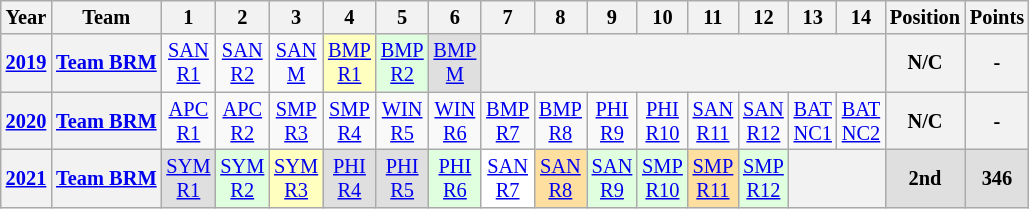<table class="wikitable" style="text-align:center; font-size:85%">
<tr>
<th>Year</th>
<th>Team</th>
<th>1</th>
<th>2</th>
<th>3</th>
<th>4</th>
<th>5</th>
<th>6</th>
<th>7</th>
<th>8</th>
<th>9</th>
<th>10</th>
<th>11</th>
<th>12</th>
<th>13</th>
<th>14</th>
<th>Position</th>
<th>Points</th>
</tr>
<tr>
<th><a href='#'>2019</a></th>
<th nowrap><a href='#'>Team BRM</a></th>
<td><a href='#'>SAN<br>R1</a></td>
<td><a href='#'>SAN<br>R2</a></td>
<td><a href='#'>SAN<br>M</a></td>
<td style=background:#ffffbf><a href='#'>BMP<br>R1</a><br></td>
<td style=background:#dfffdf><a href='#'>BMP<br>R2</a><br></td>
<td style=background:#dfdfdf><a href='#'>BMP<br>M</a><br></td>
<th colspan=8></th>
<th>N/C</th>
<th>-</th>
</tr>
<tr>
<th><a href='#'>2020</a></th>
<th><a href='#'>Team BRM</a></th>
<td style=background:#f1f8f><a href='#'>APC<br>R1</a><br></td>
<td style=background:#f1f8f><a href='#'>APC<br>R2</a><br></td>
<td style=background:#fffff><a href='#'>SMP<br>R3</a><br></td>
<td style=background:#fffff><a href='#'>SMP<br>R4</a><br></td>
<td style=background:#fffff><a href='#'>WIN<br>R5</a><br></td>
<td style=background:#fffff><a href='#'>WIN<br>R6</a><br></td>
<td style=background:#fffff><a href='#'>BMP<br>R7</a><br></td>
<td style=background:#fffff><a href='#'>BMP<br>R8</a><br></td>
<td style=background:#fffff><a href='#'>PHI<br>R9</a><br></td>
<td style=background:#fffff><a href='#'>PHI<br>R10</a><br></td>
<td style=background:#fffff><a href='#'>SAN<br>R11</a><br></td>
<td style=background:#fffff><a href='#'>SAN<br>R12</a><br></td>
<td style=background:#fffff><a href='#'>BAT<br>NC1</a><br></td>
<td style=background:#fffff><a href='#'>BAT<br>NC2</a><br></td>
<th>N/C</th>
<th>-</th>
</tr>
<tr>
<th><a href='#'>2021</a></th>
<th><a href='#'>Team BRM</a></th>
<td style=background:#dfdfdf><a href='#'>SYM<br>R1</a><br></td>
<td style=background:#dfffdf><a href='#'>SYM<br>R2</a><br></td>
<td style=background:#ffffbf><a href='#'>SYM<br>R3</a><br></td>
<td style=background:#dfdfdf><a href='#'>PHI<br>R4</a><br></td>
<td style=background:#dfdfdf><a href='#'>PHI<br>R5</a><br></td>
<td style=background:#dfffdf><a href='#'>PHI<br>R6</a><br></td>
<td style=background:#ffffff><a href='#'>SAN<br>R7</a><br></td>
<td style=background:#ffdf9f><a href='#'>SAN<br>R8</a><br></td>
<td style=background:#dfffdf><a href='#'>SAN<br>R9</a><br></td>
<td style=background:#dfffdf><a href='#'>SMP<br>R10</a><br></td>
<td style=background:#ffdf9f><a href='#'>SMP<br>R11</a><br></td>
<td style=background:#dfffdf><a href='#'>SMP<br>R12</a><br></td>
<th colspan=2></th>
<th style=background:#dfdfdf>2nd</th>
<th style=background:#dfdfdf>346</th>
</tr>
</table>
